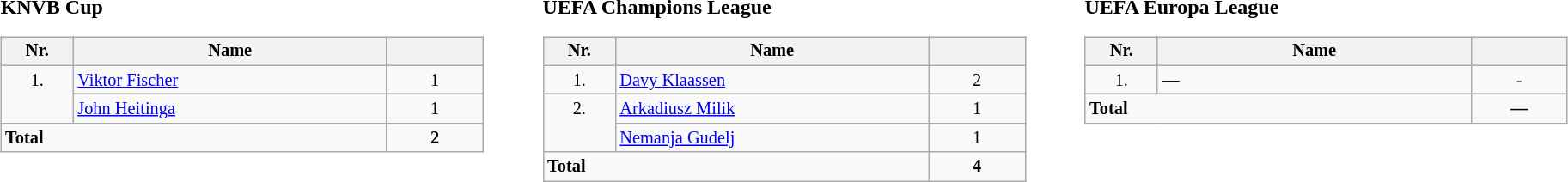<table width=100%>
<tr>
<td width=33% align=left valign=top><br><strong>KNVB Cup</strong><table class="wikitable" style="width:90%; font-size:85%;">
<tr valign=top>
<th width=15% align=center>Nr.</th>
<th width=65% align=center>Name</th>
<th width=20% align=center></th>
</tr>
<tr valign=top>
<td rowspan=2 align=center>1.</td>
<td> <a href='#'>Viktor Fischer</a></td>
<td align=center>1</td>
</tr>
<tr valign=top>
<td> <a href='#'>John Heitinga</a></td>
<td align=center>1</td>
</tr>
<tr valign=top>
<td colspan=2><strong>Total</strong></td>
<td align=center><strong>2</strong></td>
</tr>
</table>
</td>
<td width=33% align=left valign=top><br><strong>UEFA Champions League</strong><table class="wikitable" style="width:90%; font-size:85%;">
<tr valign=top>
<th width=15% align=center>Nr.</th>
<th width=65% align=center>Name</th>
<th width=20% align=center></th>
</tr>
<tr valign=top>
<td align=center>1.</td>
<td> <a href='#'>Davy Klaassen</a></td>
<td align=center>2</td>
</tr>
<tr valign=top>
<td rowspan=2 align=center>2.</td>
<td> <a href='#'>Arkadiusz Milik</a></td>
<td align=center>1</td>
</tr>
<tr valign=top>
<td> <a href='#'>Nemanja Gudelj</a></td>
<td align=center>1</td>
</tr>
<tr valign=top>
<td colspan=2><strong>Total</strong></td>
<td align=center><strong>4</strong></td>
</tr>
</table>
</td>
<td width=33% align=left valign=top><br><strong>UEFA Europa League</strong><table class="wikitable" style="width:90%; font-size:85%;">
<tr valign=top>
<th width=15% align=center>Nr.</th>
<th width=65% align=center>Name</th>
<th width=20% align=center></th>
</tr>
<tr valign=top>
<td align=center>1.</td>
<td>—</td>
<td align=center>-</td>
</tr>
<tr valign=top>
<td colspan=2><strong>Total</strong></td>
<td align=center><strong>—</strong></td>
</tr>
</table>
</td>
</tr>
</table>
